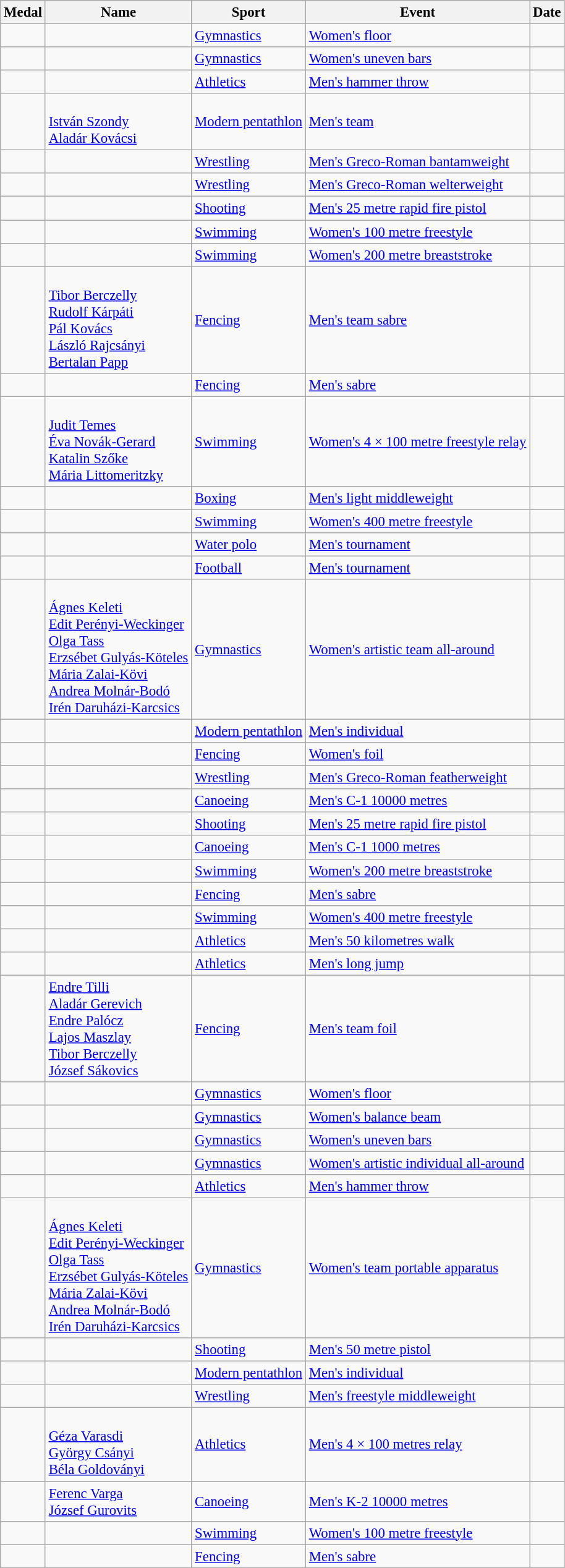<table class="wikitable sortable"  style="font-size:95%">
<tr>
<th>Medal</th>
<th>Name</th>
<th>Sport</th>
<th>Event</th>
<th>Date</th>
</tr>
<tr>
<td></td>
<td></td>
<td><a href='#'>Gymnastics</a></td>
<td><a href='#'>Women's floor</a></td>
<td></td>
</tr>
<tr>
<td></td>
<td></td>
<td><a href='#'>Gymnastics</a></td>
<td><a href='#'>Women's uneven bars</a></td>
<td></td>
</tr>
<tr>
<td></td>
<td></td>
<td><a href='#'>Athletics</a></td>
<td><a href='#'>Men's hammer throw</a></td>
<td></td>
</tr>
<tr>
<td></td>
<td><br><a href='#'>István Szondy</a><br><a href='#'>Aladár Kovácsi</a></td>
<td><a href='#'>Modern pentathlon</a></td>
<td><a href='#'>Men's team</a></td>
<td></td>
</tr>
<tr>
<td></td>
<td></td>
<td><a href='#'>Wrestling</a></td>
<td><a href='#'>Men's Greco-Roman bantamweight</a></td>
<td></td>
</tr>
<tr>
<td></td>
<td></td>
<td><a href='#'>Wrestling</a></td>
<td><a href='#'>Men's Greco-Roman welterweight</a></td>
<td></td>
</tr>
<tr>
<td></td>
<td></td>
<td><a href='#'>Shooting</a></td>
<td><a href='#'>Men's 25 metre rapid fire pistol</a></td>
<td></td>
</tr>
<tr>
<td></td>
<td></td>
<td><a href='#'>Swimming</a></td>
<td><a href='#'>Women's 100 metre freestyle</a></td>
<td></td>
</tr>
<tr>
<td></td>
<td></td>
<td><a href='#'>Swimming</a></td>
<td><a href='#'>Women's 200 metre breaststroke</a></td>
<td></td>
</tr>
<tr>
<td></td>
<td><br><a href='#'>Tibor Berczelly</a><br><a href='#'>Rudolf Kárpáti</a><br><a href='#'>Pál Kovács</a><br><a href='#'>László Rajcsányi</a><br><a href='#'>Bertalan Papp</a></td>
<td><a href='#'>Fencing</a></td>
<td><a href='#'>Men's team sabre</a></td>
<td></td>
</tr>
<tr>
<td></td>
<td></td>
<td><a href='#'>Fencing</a></td>
<td><a href='#'>Men's sabre</a></td>
<td></td>
</tr>
<tr>
<td></td>
<td><br><a href='#'>Judit Temes</a><br><a href='#'>Éva Novák-Gerard</a><br><a href='#'>Katalin Szőke</a><br><a href='#'>Mária Littomeritzky</a></td>
<td><a href='#'>Swimming</a></td>
<td><a href='#'>Women's 4 × 100 metre freestyle relay</a></td>
<td></td>
</tr>
<tr>
<td></td>
<td></td>
<td><a href='#'>Boxing</a></td>
<td><a href='#'>Men's light middleweight</a></td>
<td></td>
</tr>
<tr>
<td></td>
<td></td>
<td><a href='#'>Swimming</a></td>
<td><a href='#'>Women's 400 metre freestyle</a></td>
<td></td>
</tr>
<tr>
<td></td>
<td></td>
<td><a href='#'>Water polo</a></td>
<td><a href='#'>Men's tournament</a></td>
<td></td>
</tr>
<tr>
<td></td>
<td></td>
<td><a href='#'>Football</a></td>
<td><a href='#'>Men's tournament</a></td>
<td></td>
</tr>
<tr>
<td></td>
<td><br><a href='#'>Ágnes Keleti</a><br><a href='#'>Edit Perényi-Weckinger</a><br><a href='#'>Olga Tass</a><br><a href='#'>Erzsébet Gulyás-Köteles</a><br><a href='#'>Mária Zalai-Kövi</a><br><a href='#'>Andrea Molnár-Bodó</a><br><a href='#'>Irén Daruházi-Karcsics</a></td>
<td><a href='#'>Gymnastics</a></td>
<td><a href='#'>Women's artistic team all-around</a></td>
<td></td>
</tr>
<tr>
<td></td>
<td></td>
<td><a href='#'>Modern pentathlon</a></td>
<td><a href='#'>Men's individual</a></td>
<td></td>
</tr>
<tr>
<td></td>
<td></td>
<td><a href='#'>Fencing</a></td>
<td><a href='#'>Women's foil</a></td>
<td></td>
</tr>
<tr>
<td></td>
<td></td>
<td><a href='#'>Wrestling</a></td>
<td><a href='#'>Men's Greco-Roman featherweight</a></td>
<td></td>
</tr>
<tr>
<td></td>
<td></td>
<td><a href='#'>Canoeing</a></td>
<td><a href='#'>Men's C-1 10000 metres</a></td>
<td></td>
</tr>
<tr>
<td></td>
<td></td>
<td><a href='#'>Shooting</a></td>
<td><a href='#'>Men's 25 metre rapid fire pistol</a></td>
<td></td>
</tr>
<tr>
<td></td>
<td></td>
<td><a href='#'>Canoeing</a></td>
<td><a href='#'>Men's C-1 1000 metres</a></td>
<td></td>
</tr>
<tr>
<td></td>
<td></td>
<td><a href='#'>Swimming</a></td>
<td><a href='#'>Women's 200 metre breaststroke</a></td>
<td></td>
</tr>
<tr>
<td></td>
<td></td>
<td><a href='#'>Fencing</a></td>
<td><a href='#'>Men's sabre</a></td>
<td></td>
</tr>
<tr>
<td></td>
<td></td>
<td><a href='#'>Swimming</a></td>
<td><a href='#'>Women's 400 metre freestyle</a></td>
<td></td>
</tr>
<tr>
<td></td>
<td></td>
<td><a href='#'>Athletics</a></td>
<td><a href='#'>Men's 50 kilometres walk</a></td>
<td></td>
</tr>
<tr>
<td></td>
<td></td>
<td><a href='#'>Athletics</a></td>
<td><a href='#'>Men's long jump</a></td>
<td></td>
</tr>
<tr>
<td></td>
<td><a href='#'>Endre Tilli</a><br><a href='#'>Aladár Gerevich</a><br><a href='#'>Endre Palócz</a><br><a href='#'>Lajos Maszlay</a><br><a href='#'>Tibor Berczelly</a><br><a href='#'>József Sákovics</a></td>
<td><a href='#'>Fencing</a></td>
<td><a href='#'>Men's team foil</a></td>
<td></td>
</tr>
<tr>
<td></td>
<td></td>
<td><a href='#'>Gymnastics</a></td>
<td><a href='#'>Women's floor</a></td>
<td></td>
</tr>
<tr>
<td></td>
<td></td>
<td><a href='#'>Gymnastics</a></td>
<td><a href='#'>Women's balance beam</a></td>
<td></td>
</tr>
<tr>
<td></td>
<td></td>
<td><a href='#'>Gymnastics</a></td>
<td><a href='#'>Women's uneven bars</a></td>
<td></td>
</tr>
<tr>
<td></td>
<td></td>
<td><a href='#'>Gymnastics</a></td>
<td><a href='#'>Women's artistic individual all-around</a></td>
<td></td>
</tr>
<tr>
<td></td>
<td></td>
<td><a href='#'>Athletics</a></td>
<td><a href='#'>Men's hammer throw</a></td>
<td></td>
</tr>
<tr>
<td></td>
<td><br><a href='#'>Ágnes Keleti</a><br><a href='#'>Edit Perényi-Weckinger</a><br><a href='#'>Olga Tass</a><br><a href='#'>Erzsébet Gulyás-Köteles</a><br><a href='#'>Mária Zalai-Kövi</a><br><a href='#'>Andrea Molnár-Bodó</a><br><a href='#'>Irén Daruházi-Karcsics</a></td>
<td><a href='#'>Gymnastics</a></td>
<td><a href='#'>Women's team portable apparatus</a></td>
<td></td>
</tr>
<tr>
<td></td>
<td></td>
<td><a href='#'>Shooting</a></td>
<td><a href='#'>Men's 50 metre pistol</a></td>
<td></td>
</tr>
<tr>
<td></td>
<td></td>
<td><a href='#'>Modern pentathlon</a></td>
<td><a href='#'>Men's individual</a></td>
<td></td>
</tr>
<tr>
<td></td>
<td></td>
<td><a href='#'>Wrestling</a></td>
<td><a href='#'>Men's freestyle middleweight</a></td>
<td></td>
</tr>
<tr>
<td></td>
<td><br><a href='#'>Géza Varasdi</a><br><a href='#'>György Csányi</a><br><a href='#'>Béla Goldoványi</a></td>
<td><a href='#'>Athletics</a></td>
<td><a href='#'>Men's 4 × 100 metres relay</a></td>
<td></td>
</tr>
<tr>
<td></td>
<td><a href='#'>Ferenc Varga</a><br><a href='#'>József Gurovits</a></td>
<td><a href='#'>Canoeing</a></td>
<td><a href='#'>Men's K-2 10000 metres</a></td>
<td></td>
</tr>
<tr>
<td></td>
<td></td>
<td><a href='#'>Swimming</a></td>
<td><a href='#'>Women's 100 metre freestyle</a></td>
<td></td>
</tr>
<tr>
<td></td>
<td></td>
<td><a href='#'>Fencing</a></td>
<td><a href='#'>Men's sabre</a></td>
<td></td>
</tr>
</table>
